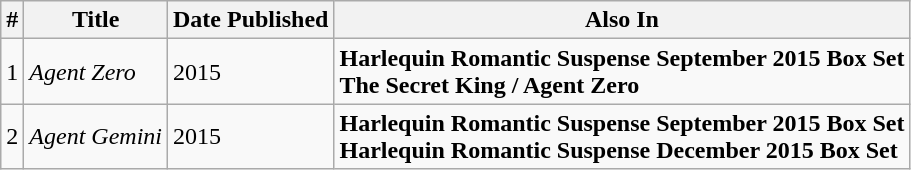<table class="wikitable">
<tr>
<th>#</th>
<th>Title</th>
<th>Date Published</th>
<th>Also In</th>
</tr>
<tr>
<td>1</td>
<td><em>Agent Zero</em></td>
<td>2015</td>
<td><strong>Harlequin Romantic Suspense September 2015 Box Set</strong><br><strong>The Secret King / Agent Zero</strong></td>
</tr>
<tr>
<td>2</td>
<td><em>Agent Gemini</em></td>
<td>2015</td>
<td><strong>Harlequin Romantic Suspense September 2015 Box Set</strong><br><strong>Harlequin Romantic Suspense December 2015 Box Set</strong></td>
</tr>
</table>
